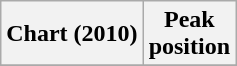<table class="wikitable plainrowheaders" style="text-align:center">
<tr>
<th>Chart (2010)</th>
<th>Peak<br>position</th>
</tr>
<tr>
</tr>
</table>
